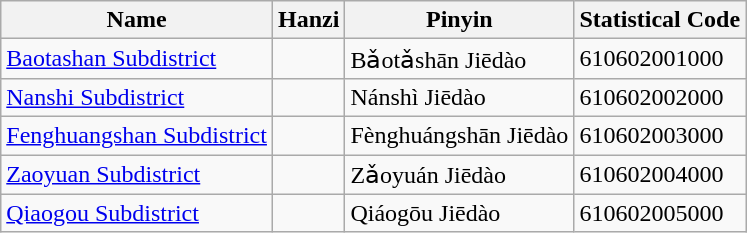<table class="wikitable">
<tr>
<th>Name</th>
<th>Hanzi</th>
<th>Pinyin</th>
<th>Statistical Code</th>
</tr>
<tr>
<td><a href='#'>Baotashan Subdistrict</a></td>
<td></td>
<td>Bǎotǎshān Jiēdào</td>
<td>610602001000</td>
</tr>
<tr>
<td><a href='#'>Nanshi Subdistrict</a></td>
<td></td>
<td>Nánshì Jiēdào</td>
<td>610602002000</td>
</tr>
<tr>
<td><a href='#'>Fenghuangshan Subdistrict</a></td>
<td></td>
<td>Fènghuángshān Jiēdào</td>
<td>610602003000</td>
</tr>
<tr>
<td><a href='#'>Zaoyuan Subdistrict</a></td>
<td></td>
<td>Zǎoyuán Jiēdào</td>
<td>610602004000</td>
</tr>
<tr>
<td><a href='#'>Qiaogou Subdistrict</a></td>
<td></td>
<td>Qiáogōu Jiēdào</td>
<td>610602005000</td>
</tr>
</table>
